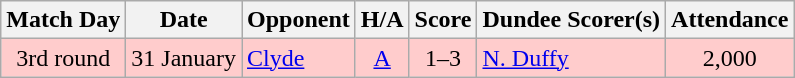<table class="wikitable" style="text-align:center">
<tr>
<th>Match Day</th>
<th>Date</th>
<th>Opponent</th>
<th>H/A</th>
<th>Score</th>
<th>Dundee Scorer(s)</th>
<th>Attendance</th>
</tr>
<tr bgcolor="#FFCCCC">
<td>3rd round</td>
<td align="left">31 January</td>
<td align="left"><a href='#'>Clyde</a></td>
<td><a href='#'>A</a></td>
<td>1–3</td>
<td align="left"><a href='#'>N. Duffy</a></td>
<td>2,000</td>
</tr>
</table>
